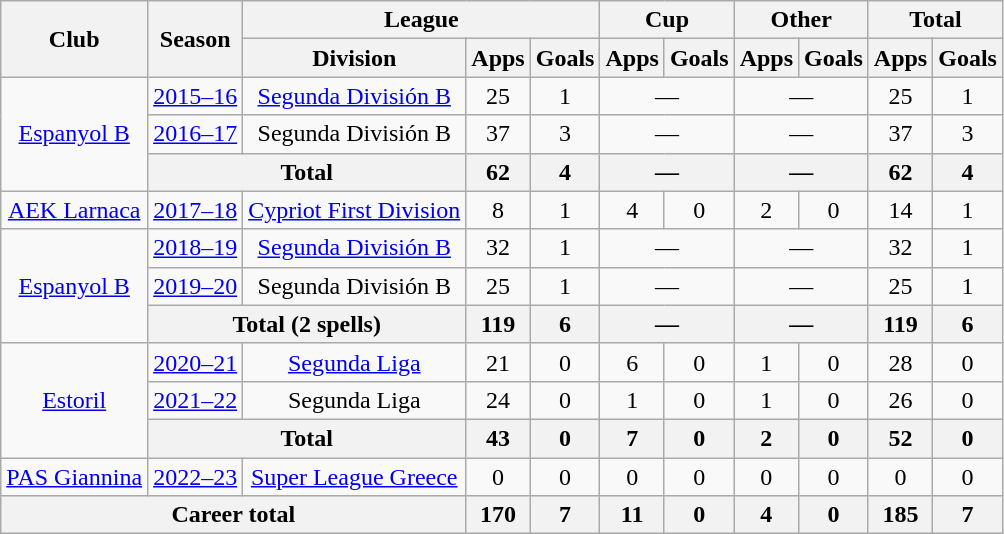<table class="wikitable" style="text-align: center;">
<tr>
<th rowspan="2">Club</th>
<th rowspan="2">Season</th>
<th colspan="3">League</th>
<th colspan="2">Cup</th>
<th colspan="2">Other</th>
<th colspan="2">Total</th>
</tr>
<tr>
<th>Division</th>
<th>Apps</th>
<th>Goals</th>
<th>Apps</th>
<th>Goals</th>
<th>Apps</th>
<th>Goals</th>
<th>Apps</th>
<th>Goals</th>
</tr>
<tr>
<td rowspan="3"><a href='#'>Espanyol B</a></td>
<td><a href='#'>2015–16</a></td>
<td><a href='#'>Segunda División B</a></td>
<td>25</td>
<td>1</td>
<td colspan="2">—</td>
<td colspan="2">—</td>
<td>25</td>
<td>1</td>
</tr>
<tr>
<td><a href='#'>2016–17</a></td>
<td>Segunda División B</td>
<td>37</td>
<td>3</td>
<td colspan="2">—</td>
<td colspan="2">—</td>
<td>37</td>
<td>3</td>
</tr>
<tr>
<th colspan="2">Total</th>
<th>62</th>
<th>4</th>
<th colspan="2">—</th>
<th colspan="2">—</th>
<th>62</th>
<th>4</th>
</tr>
<tr>
<td rowspan="1"><a href='#'>AEK Larnaca</a></td>
<td><a href='#'>2017–18</a></td>
<td><a href='#'>Cypriot First Division</a></td>
<td>8</td>
<td>1</td>
<td>4</td>
<td>0</td>
<td>2</td>
<td>0</td>
<td>14</td>
<td>1</td>
</tr>
<tr>
<td rowspan="3"><a href='#'>Espanyol B</a></td>
<td><a href='#'>2018–19</a></td>
<td><a href='#'>Segunda División B</a></td>
<td>32</td>
<td>1</td>
<td colspan="2">—</td>
<td colspan="2">—</td>
<td>32</td>
<td>1</td>
</tr>
<tr>
<td><a href='#'>2019–20</a></td>
<td>Segunda División B</td>
<td>25</td>
<td>1</td>
<td colspan="2">—</td>
<td colspan="2">—</td>
<td>25</td>
<td>1</td>
</tr>
<tr>
<th colspan="2">Total (2 spells)</th>
<th>119</th>
<th>6</th>
<th colspan="2">—</th>
<th colspan="2">—</th>
<th>119</th>
<th>6</th>
</tr>
<tr>
<td rowspan="3"><a href='#'>Estoril</a></td>
<td><a href='#'>2020–21</a></td>
<td><a href='#'>Segunda Liga</a></td>
<td>21</td>
<td>0</td>
<td>6</td>
<td>0</td>
<td>1</td>
<td>0</td>
<td>28</td>
<td>0</td>
</tr>
<tr>
<td><a href='#'>2021–22</a></td>
<td>Segunda Liga</td>
<td>24</td>
<td>0</td>
<td>1</td>
<td>0</td>
<td>1</td>
<td>0</td>
<td>26</td>
<td>0</td>
</tr>
<tr>
<th colspan="2">Total</th>
<th>43</th>
<th>0</th>
<th>7</th>
<th>0</th>
<th>2</th>
<th>0</th>
<th>52</th>
<th>0</th>
</tr>
<tr>
<td rowspan="1"><a href='#'>PAS Giannina</a></td>
<td><a href='#'>2022–23</a></td>
<td><a href='#'>Super League Greece</a></td>
<td>0</td>
<td>0</td>
<td>0</td>
<td>0</td>
<td>0</td>
<td>0</td>
<td>0</td>
<td>0</td>
</tr>
<tr>
<th colspan="3">Career total</th>
<th>170</th>
<th>7</th>
<th>11</th>
<th>0</th>
<th>4</th>
<th>0</th>
<th>185</th>
<th>7</th>
</tr>
</table>
